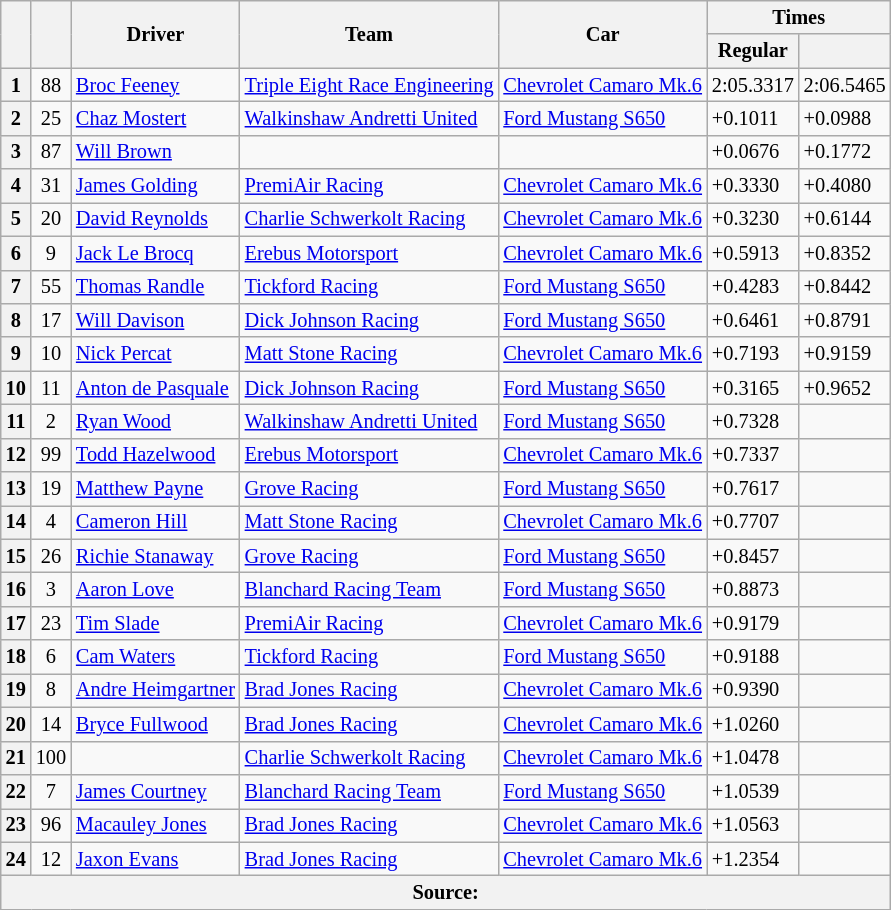<table class="wikitable" style="font-size: 85%">
<tr>
<th rowspan=2></th>
<th rowspan=2></th>
<th rowspan=2>Driver</th>
<th rowspan=2>Team</th>
<th rowspan=2>Car</th>
<th colspan=2>Times</th>
</tr>
<tr>
<th>Regular</th>
<th></th>
</tr>
<tr>
<th>1</th>
<td align="center">88</td>
<td> <a href='#'>Broc Feeney</a></td>
<td><a href='#'>Triple Eight Race Engineering</a></td>
<td><a href='#'>Chevrolet Camaro Mk.6</a></td>
<td>2:05.3317</td>
<td>2:06.5465</td>
</tr>
<tr>
<th>2</th>
<td align="center">25</td>
<td> <a href='#'>Chaz Mostert</a></td>
<td><a href='#'>Walkinshaw Andretti United</a></td>
<td><a href='#'>Ford Mustang S650</a></td>
<td>+0.1011</td>
<td>+0.0988</td>
</tr>
<tr>
<th>3</th>
<td align="center">87</td>
<td> <a href='#'>Will Brown</a></td>
<td></td>
<td></td>
<td>+0.0676</td>
<td>+0.1772</td>
</tr>
<tr>
<th>4</th>
<td align="center">31</td>
<td> <a href='#'>James Golding</a></td>
<td><a href='#'>PremiAir Racing</a></td>
<td><a href='#'>Chevrolet Camaro Mk.6</a></td>
<td>+0.3330</td>
<td>+0.4080</td>
</tr>
<tr>
<th>5</th>
<td align="center">20</td>
<td> <a href='#'>David Reynolds</a></td>
<td><a href='#'>Charlie Schwerkolt Racing</a></td>
<td><a href='#'>Chevrolet Camaro Mk.6</a></td>
<td>+0.3230</td>
<td>+0.6144</td>
</tr>
<tr>
<th>6</th>
<td align="center">9</td>
<td> <a href='#'>Jack Le Brocq</a></td>
<td><a href='#'>Erebus Motorsport</a></td>
<td><a href='#'>Chevrolet Camaro Mk.6</a></td>
<td>+0.5913</td>
<td>+0.8352</td>
</tr>
<tr>
<th>7</th>
<td align="center">55</td>
<td> <a href='#'>Thomas Randle</a></td>
<td><a href='#'>Tickford Racing</a></td>
<td><a href='#'>Ford Mustang S650</a></td>
<td>+0.4283</td>
<td>+0.8442</td>
</tr>
<tr>
<th>8</th>
<td align="center">17</td>
<td> <a href='#'>Will Davison</a></td>
<td><a href='#'>Dick Johnson Racing</a></td>
<td><a href='#'>Ford Mustang S650</a></td>
<td>+0.6461</td>
<td>+0.8791</td>
</tr>
<tr>
<th>9</th>
<td align="center">10</td>
<td> <a href='#'>Nick Percat</a></td>
<td><a href='#'>Matt Stone Racing</a></td>
<td><a href='#'>Chevrolet Camaro Mk.6</a></td>
<td>+0.7193</td>
<td>+0.9159</td>
</tr>
<tr>
<th>10</th>
<td align="center">11</td>
<td> <a href='#'>Anton de Pasquale</a></td>
<td><a href='#'>Dick Johnson Racing</a></td>
<td><a href='#'>Ford Mustang S650</a></td>
<td>+0.3165</td>
<td>+0.9652</td>
</tr>
<tr>
<th>11</th>
<td align="center">2</td>
<td> <a href='#'>Ryan Wood</a></td>
<td><a href='#'>Walkinshaw Andretti United</a></td>
<td><a href='#'>Ford Mustang S650</a></td>
<td>+0.7328</td>
<td></td>
</tr>
<tr>
<th>12</th>
<td align="center">99</td>
<td> <a href='#'>Todd Hazelwood</a></td>
<td><a href='#'>Erebus Motorsport</a></td>
<td><a href='#'>Chevrolet Camaro Mk.6</a></td>
<td>+0.7337</td>
<td></td>
</tr>
<tr>
<th>13</th>
<td align="center">19</td>
<td> <a href='#'>Matthew Payne</a></td>
<td><a href='#'>Grove Racing</a></td>
<td><a href='#'>Ford Mustang S650</a></td>
<td>+0.7617</td>
<td></td>
</tr>
<tr>
<th>14</th>
<td align="center">4</td>
<td> <a href='#'>Cameron Hill</a></td>
<td><a href='#'>Matt Stone Racing</a></td>
<td><a href='#'>Chevrolet Camaro Mk.6</a></td>
<td>+0.7707</td>
<td></td>
</tr>
<tr>
<th>15</th>
<td align="center">26</td>
<td> <a href='#'>Richie Stanaway</a></td>
<td><a href='#'>Grove Racing</a></td>
<td><a href='#'>Ford Mustang S650</a></td>
<td>+0.8457</td>
<td></td>
</tr>
<tr>
<th>16</th>
<td align="center">3</td>
<td> <a href='#'>Aaron Love</a></td>
<td><a href='#'>Blanchard Racing Team</a></td>
<td><a href='#'>Ford Mustang S650</a></td>
<td>+0.8873</td>
<td></td>
</tr>
<tr>
<th>17</th>
<td align="center">23</td>
<td> <a href='#'>Tim Slade</a></td>
<td><a href='#'>PremiAir Racing</a></td>
<td><a href='#'>Chevrolet Camaro Mk.6</a></td>
<td>+0.9179</td>
<td></td>
</tr>
<tr>
<th>18</th>
<td align="center">6</td>
<td> <a href='#'>Cam Waters</a></td>
<td><a href='#'>Tickford Racing</a></td>
<td><a href='#'>Ford Mustang S650</a></td>
<td>+0.9188</td>
<td></td>
</tr>
<tr>
<th>19</th>
<td align="center">8</td>
<td> <a href='#'>Andre Heimgartner</a></td>
<td><a href='#'>Brad Jones Racing</a></td>
<td><a href='#'>Chevrolet Camaro Mk.6</a></td>
<td>+0.9390</td>
<td></td>
</tr>
<tr>
<th>20</th>
<td align="center">14</td>
<td> <a href='#'>Bryce Fullwood</a></td>
<td><a href='#'>Brad Jones Racing</a></td>
<td><a href='#'>Chevrolet Camaro Mk.6</a></td>
<td>+1.0260</td>
<td></td>
</tr>
<tr>
<th>21</th>
<td align="center">100</td>
<td></td>
<td><a href='#'>Charlie Schwerkolt Racing</a></td>
<td><a href='#'>Chevrolet Camaro Mk.6</a></td>
<td>+1.0478</td>
<td></td>
</tr>
<tr>
<th>22</th>
<td align="center">7</td>
<td> <a href='#'>James Courtney</a></td>
<td><a href='#'>Blanchard Racing Team</a></td>
<td><a href='#'>Ford Mustang S650</a></td>
<td>+1.0539</td>
<td></td>
</tr>
<tr>
<th>23</th>
<td align="center">96</td>
<td> <a href='#'>Macauley Jones</a></td>
<td><a href='#'>Brad Jones Racing</a></td>
<td><a href='#'>Chevrolet Camaro Mk.6</a></td>
<td>+1.0563</td>
<td></td>
</tr>
<tr>
<th>24</th>
<td align="center">12</td>
<td> <a href='#'>Jaxon Evans</a></td>
<td><a href='#'>Brad Jones Racing</a></td>
<td><a href='#'>Chevrolet Camaro Mk.6</a></td>
<td>+1.2354</td>
<td></td>
</tr>
<tr>
<th colspan=7>Source:</th>
</tr>
</table>
